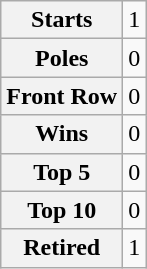<table class="wikitable" style="text-align:center">
<tr>
<th>Starts</th>
<td>1</td>
</tr>
<tr>
<th>Poles</th>
<td>0</td>
</tr>
<tr>
<th>Front Row</th>
<td>0</td>
</tr>
<tr>
<th>Wins</th>
<td>0</td>
</tr>
<tr>
<th>Top 5</th>
<td>0</td>
</tr>
<tr>
<th>Top 10</th>
<td>0</td>
</tr>
<tr>
<th>Retired</th>
<td>1</td>
</tr>
</table>
